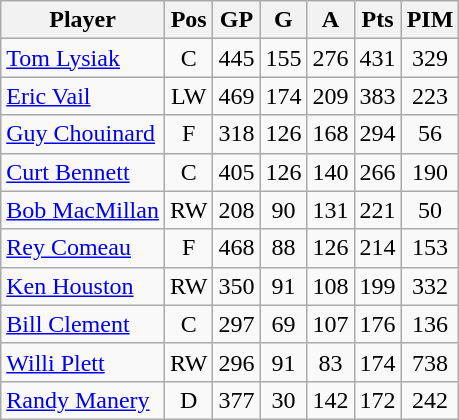<table class="wikitable" style="text-align:center;">
<tr>
<th>Player</th>
<th>Pos</th>
<th>GP</th>
<th>G</th>
<th>A</th>
<th>Pts</th>
<th>PIM</th>
</tr>
<tr>
<td style="text-align:left;"><a href='#'>Tom Lysiak</a></td>
<td>C</td>
<td>445</td>
<td>155</td>
<td>276</td>
<td>431</td>
<td>329</td>
</tr>
<tr>
<td style="text-align:left;"><a href='#'>Eric Vail</a></td>
<td>LW</td>
<td>469</td>
<td>174</td>
<td>209</td>
<td>383</td>
<td>223</td>
</tr>
<tr>
<td style="text-align:left;"><a href='#'>Guy Chouinard</a></td>
<td>F</td>
<td>318</td>
<td>126</td>
<td>168</td>
<td>294</td>
<td>56</td>
</tr>
<tr>
<td style="text-align:left;"><a href='#'>Curt Bennett</a></td>
<td>C</td>
<td>405</td>
<td>126</td>
<td>140</td>
<td>266</td>
<td>190</td>
</tr>
<tr>
<td style="text-align:left;"><a href='#'>Bob MacMillan</a></td>
<td>RW</td>
<td>208</td>
<td>90</td>
<td>131</td>
<td>221</td>
<td>50</td>
</tr>
<tr>
<td style="text-align:left;"><a href='#'>Rey Comeau</a></td>
<td>F</td>
<td>468</td>
<td>88</td>
<td>126</td>
<td>214</td>
<td>153</td>
</tr>
<tr>
<td style="text-align:left;"><a href='#'>Ken Houston</a></td>
<td>RW</td>
<td>350</td>
<td>91</td>
<td>108</td>
<td>199</td>
<td>332</td>
</tr>
<tr>
<td style="text-align:left;"><a href='#'>Bill Clement</a></td>
<td>C</td>
<td>297</td>
<td>69</td>
<td>107</td>
<td>176</td>
<td>136</td>
</tr>
<tr>
<td style="text-align:left;"><a href='#'>Willi Plett</a></td>
<td>RW</td>
<td>296</td>
<td>91</td>
<td>83</td>
<td>174</td>
<td>738</td>
</tr>
<tr>
<td style="text-align:left;"><a href='#'>Randy Manery</a></td>
<td>D</td>
<td>377</td>
<td>30</td>
<td>142</td>
<td>172</td>
<td>242</td>
</tr>
</table>
